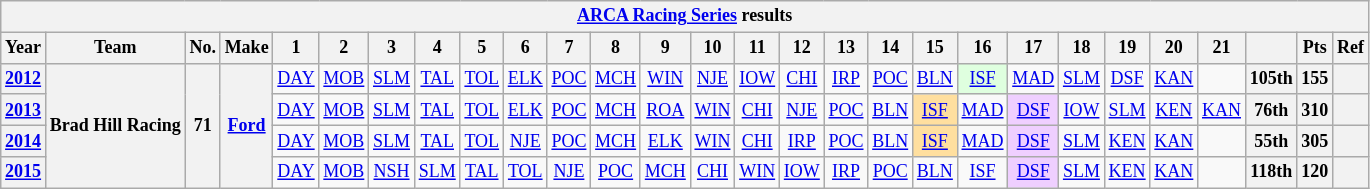<table class="wikitable" style="text-align:center; font-size:75%">
<tr>
<th colspan=48><a href='#'>ARCA Racing Series</a> results</th>
</tr>
<tr>
<th>Year</th>
<th>Team</th>
<th>No.</th>
<th>Make</th>
<th>1</th>
<th>2</th>
<th>3</th>
<th>4</th>
<th>5</th>
<th>6</th>
<th>7</th>
<th>8</th>
<th>9</th>
<th>10</th>
<th>11</th>
<th>12</th>
<th>13</th>
<th>14</th>
<th>15</th>
<th>16</th>
<th>17</th>
<th>18</th>
<th>19</th>
<th>20</th>
<th>21</th>
<th></th>
<th>Pts</th>
<th>Ref</th>
</tr>
<tr>
<th><a href='#'>2012</a></th>
<th rowspan=4>Brad Hill Racing</th>
<th rowspan=4>71</th>
<th rowspan=4><a href='#'>Ford</a></th>
<td><a href='#'>DAY</a></td>
<td><a href='#'>MOB</a></td>
<td><a href='#'>SLM</a></td>
<td><a href='#'>TAL</a></td>
<td><a href='#'>TOL</a></td>
<td><a href='#'>ELK</a></td>
<td><a href='#'>POC</a></td>
<td><a href='#'>MCH</a></td>
<td><a href='#'>WIN</a></td>
<td><a href='#'>NJE</a></td>
<td><a href='#'>IOW</a></td>
<td><a href='#'>CHI</a></td>
<td><a href='#'>IRP</a></td>
<td><a href='#'>POC</a></td>
<td><a href='#'>BLN</a></td>
<td style="background:#DFFFDF;"><a href='#'>ISF</a><br></td>
<td><a href='#'>MAD</a></td>
<td><a href='#'>SLM</a></td>
<td><a href='#'>DSF</a><br></td>
<td><a href='#'>KAN</a></td>
<td></td>
<th>105th</th>
<th>155</th>
<th></th>
</tr>
<tr>
<th><a href='#'>2013</a></th>
<td><a href='#'>DAY</a></td>
<td><a href='#'>MOB</a></td>
<td><a href='#'>SLM</a></td>
<td><a href='#'>TAL</a></td>
<td><a href='#'>TOL</a></td>
<td><a href='#'>ELK</a></td>
<td><a href='#'>POC</a></td>
<td><a href='#'>MCH</a></td>
<td><a href='#'>ROA</a></td>
<td><a href='#'>WIN</a></td>
<td><a href='#'>CHI</a></td>
<td><a href='#'>NJE</a></td>
<td><a href='#'>POC</a></td>
<td><a href='#'>BLN</a></td>
<td style="background:#FFDF9F;"><a href='#'>ISF</a><br></td>
<td><a href='#'>MAD</a></td>
<td style="background:#EFCFFF;"><a href='#'>DSF</a><br></td>
<td><a href='#'>IOW</a></td>
<td><a href='#'>SLM</a></td>
<td><a href='#'>KEN</a></td>
<td><a href='#'>KAN</a></td>
<th>76th</th>
<th>310</th>
<th></th>
</tr>
<tr>
<th><a href='#'>2014</a></th>
<td><a href='#'>DAY</a></td>
<td><a href='#'>MOB</a></td>
<td><a href='#'>SLM</a></td>
<td><a href='#'>TAL</a></td>
<td><a href='#'>TOL</a></td>
<td><a href='#'>NJE</a></td>
<td><a href='#'>POC</a></td>
<td><a href='#'>MCH</a></td>
<td><a href='#'>ELK</a></td>
<td><a href='#'>WIN</a></td>
<td><a href='#'>CHI</a></td>
<td><a href='#'>IRP</a></td>
<td><a href='#'>POC</a></td>
<td><a href='#'>BLN</a></td>
<td style="background:#FFDF9F;"><a href='#'>ISF</a><br></td>
<td><a href='#'>MAD</a></td>
<td style="background:#EFCFFF;"><a href='#'>DSF</a><br></td>
<td><a href='#'>SLM</a></td>
<td><a href='#'>KEN</a></td>
<td><a href='#'>KAN</a></td>
<td></td>
<th>55th</th>
<th>305</th>
<th></th>
</tr>
<tr>
<th><a href='#'>2015</a></th>
<td><a href='#'>DAY</a></td>
<td><a href='#'>MOB</a></td>
<td><a href='#'>NSH</a></td>
<td><a href='#'>SLM</a></td>
<td><a href='#'>TAL</a></td>
<td><a href='#'>TOL</a></td>
<td><a href='#'>NJE</a></td>
<td><a href='#'>POC</a></td>
<td><a href='#'>MCH</a></td>
<td><a href='#'>CHI</a></td>
<td><a href='#'>WIN</a></td>
<td><a href='#'>IOW</a></td>
<td><a href='#'>IRP</a></td>
<td><a href='#'>POC</a></td>
<td><a href='#'>BLN</a></td>
<td><a href='#'>ISF</a></td>
<td style="background:#EFCFFF;"><a href='#'>DSF</a><br></td>
<td><a href='#'>SLM</a></td>
<td><a href='#'>KEN</a></td>
<td><a href='#'>KAN</a></td>
<td></td>
<th>118th</th>
<th>120</th>
<th></th>
</tr>
</table>
